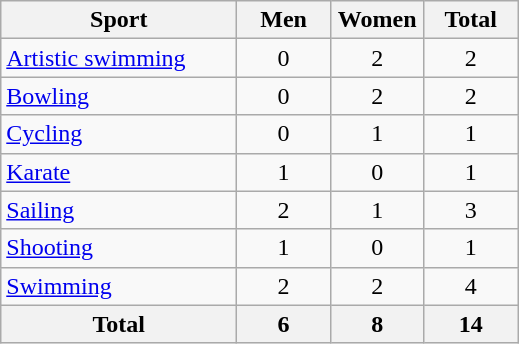<table class="wikitable sortable" style="text-align:center;">
<tr>
<th width=150>Sport</th>
<th width=55>Men</th>
<th width=55>Women</th>
<th width=55>Total</th>
</tr>
<tr>
<td align=left><a href='#'>Artistic swimming</a></td>
<td>0</td>
<td>2</td>
<td>2</td>
</tr>
<tr>
<td align=left><a href='#'>Bowling</a></td>
<td>0</td>
<td>2</td>
<td>2</td>
</tr>
<tr>
<td align=left><a href='#'>Cycling</a></td>
<td>0</td>
<td>1</td>
<td>1</td>
</tr>
<tr>
<td align=left><a href='#'>Karate</a></td>
<td>1</td>
<td>0</td>
<td>1</td>
</tr>
<tr>
<td align=left><a href='#'>Sailing</a></td>
<td>2</td>
<td>1</td>
<td>3</td>
</tr>
<tr>
<td align=left><a href='#'>Shooting</a></td>
<td>1</td>
<td>0</td>
<td>1</td>
</tr>
<tr>
<td align=left><a href='#'>Swimming</a></td>
<td>2</td>
<td>2</td>
<td>4</td>
</tr>
<tr>
<th>Total</th>
<th>6</th>
<th>8</th>
<th>14</th>
</tr>
</table>
